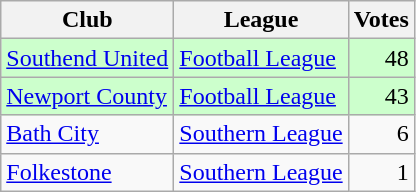<table class=wikitable style=text-align:left>
<tr>
<th>Club</th>
<th>League</th>
<th>Votes</th>
</tr>
<tr bgcolor=ccffcc>
<td><a href='#'>Southend United</a></td>
<td><a href='#'>Football League</a></td>
<td align=right>48</td>
</tr>
<tr bgcolor=ccffcc>
<td><a href='#'>Newport County</a></td>
<td><a href='#'>Football League</a></td>
<td align=right>43</td>
</tr>
<tr>
<td><a href='#'>Bath City</a></td>
<td><a href='#'>Southern League</a></td>
<td align=right>6</td>
</tr>
<tr>
<td><a href='#'>Folkestone</a></td>
<td><a href='#'>Southern League</a></td>
<td align=right>1</td>
</tr>
</table>
